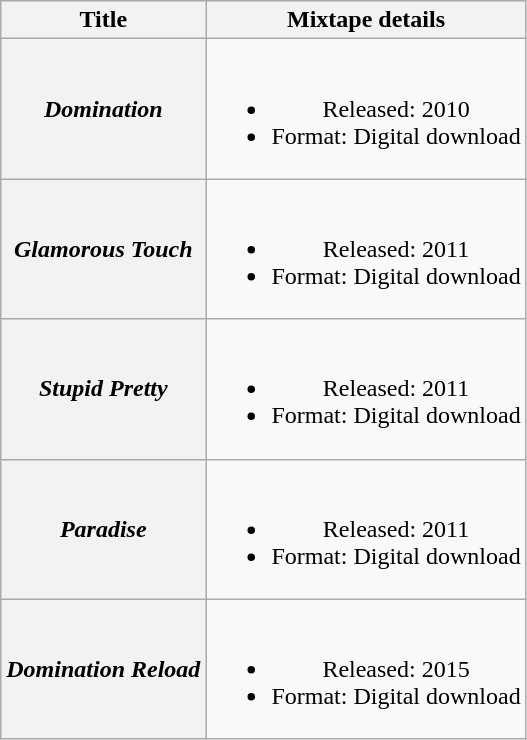<table class="wikitable plainrowheaders" style="text-align:center;">
<tr>
<th scope="col">Title</th>
<th scope="col">Mixtape details</th>
</tr>
<tr>
<th scope="row"><em>Domination</em></th>
<td><br><ul><li>Released: 2010</li><li>Format: Digital download</li></ul></td>
</tr>
<tr>
<th scope="row"><em>Glamorous Touch</em></th>
<td><br><ul><li>Released: 2011</li><li>Format: Digital download</li></ul></td>
</tr>
<tr>
<th scope="row"><em>Stupid Pretty</em></th>
<td><br><ul><li>Released: 2011</li><li>Format: Digital download</li></ul></td>
</tr>
<tr>
<th scope="row"><em>Paradise</em></th>
<td><br><ul><li>Released: 2011</li><li>Format: Digital download</li></ul></td>
</tr>
<tr>
<th scope="row"><em>Domination Reload</em></th>
<td><br><ul><li>Released: 2015</li><li>Format: Digital download</li></ul></td>
</tr>
</table>
